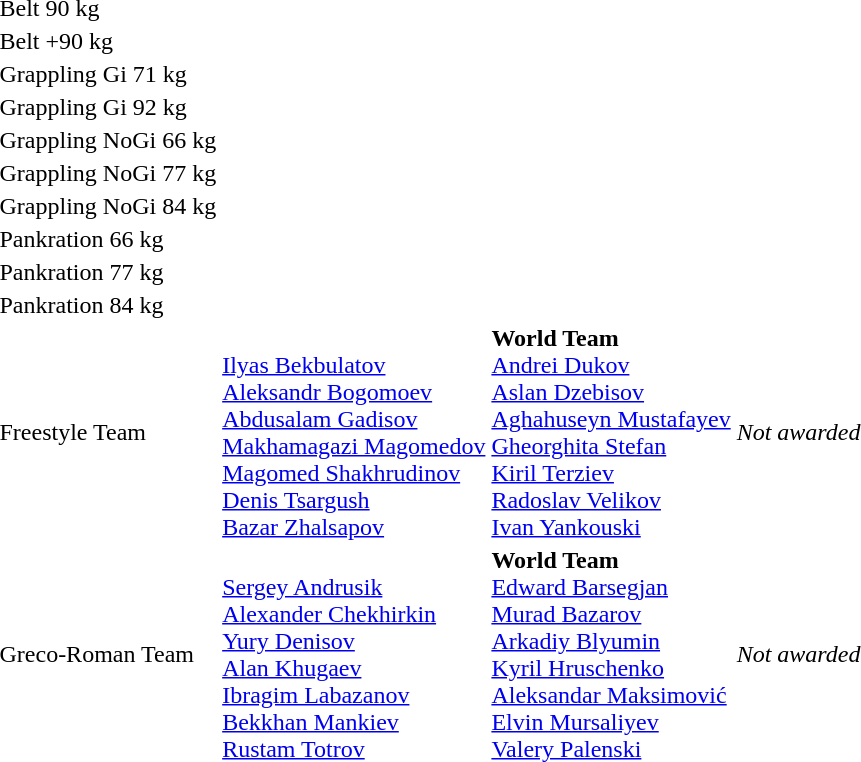<table>
<tr>
<td>Belt 90 kg</td>
<td></td>
<td></td>
<td></td>
</tr>
<tr>
<td>Belt +90 kg</td>
<td></td>
<td></td>
<td></td>
</tr>
<tr>
<td>Grappling Gi 71 kg</td>
<td></td>
<td></td>
<td></td>
</tr>
<tr>
<td>Grappling Gi 92 kg</td>
<td></td>
<td></td>
<td></td>
</tr>
<tr>
<td>Grappling NoGi 66 kg</td>
<td></td>
<td></td>
<td></td>
</tr>
<tr>
<td>Grappling NoGi 77 kg</td>
<td></td>
<td></td>
<td></td>
</tr>
<tr>
<td>Grappling NoGi 84 kg</td>
<td></td>
<td></td>
<td></td>
</tr>
<tr>
<td>Pankration 66 kg</td>
<td></td>
<td></td>
<td></td>
</tr>
<tr>
<td>Pankration 77 kg</td>
<td></td>
<td></td>
<td></td>
</tr>
<tr>
<td>Pankration 84 kg</td>
<td></td>
<td></td>
<td></td>
</tr>
<tr>
<td>Freestyle Team</td>
<td><br><a href='#'>Ilyas Bekbulatov</a><br><a href='#'>Aleksandr Bogomoev</a><br><a href='#'>Abdusalam Gadisov</a><br><a href='#'>Makhamagazi Magomedov</a><br><a href='#'>Magomed Shakhrudinov</a><br><a href='#'>Denis Tsargush</a><br><a href='#'>Bazar Zhalsapov</a></td>
<td><strong>World Team</strong><br><a href='#'>Andrei Dukov</a><br><a href='#'>Aslan Dzebisov</a><br><a href='#'>Aghahuseyn Mustafayev</a><br><a href='#'>Gheorghita Stefan</a><br><a href='#'>Kiril Terziev</a><br><a href='#'>Radoslav Velikov</a><br><a href='#'>Ivan Yankouski</a></td>
<td><em>Not awarded</em></td>
</tr>
<tr>
<td>Greco-Roman Team</td>
<td><br><a href='#'>Sergey Andrusik</a><br><a href='#'>Alexander Chekhirkin</a><br><a href='#'>Yury Denisov</a><br><a href='#'>Alan Khugaev</a><br><a href='#'>Ibragim Labazanov</a><br><a href='#'>Bekkhan Mankiev</a><br><a href='#'>Rustam Totrov</a></td>
<td><strong>World Team</strong><br><a href='#'>Edward Barsegjan</a><br><a href='#'>Murad Bazarov</a><br><a href='#'>Arkadiy Blyumin</a><br><a href='#'>Kyril Hruschenko</a><br><a href='#'>Aleksandar Maksimović</a><br><a href='#'>Elvin Mursaliyev</a><br><a href='#'>Valery Palenski</a></td>
<td><em>Not awarded</em></td>
</tr>
</table>
